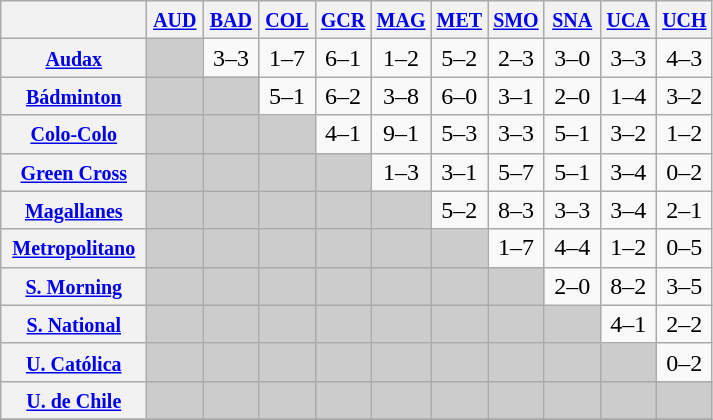<table class="wikitable" style="text-align:center">
<tr>
<th width="90"> </th>
<th width="30"><small><a href='#'>AUD</a></small></th>
<th width="30"><small><a href='#'>BAD</a></small></th>
<th width="30"><small><a href='#'>COL</a></small></th>
<th width="30"><small><a href='#'>GCR</a></small></th>
<th width="30"><small><a href='#'>MAG</a></small></th>
<th width="30"><small><a href='#'>MET</a></small></th>
<th width="30"><small><a href='#'>SMO</a></small></th>
<th width="30"><small><a href='#'>SNA</a></small></th>
<th width="30"><small><a href='#'>UCA</a></small></th>
<th width="30"><small><a href='#'>UCH</a></small></th>
</tr>
<tr>
<th><small><a href='#'>Audax</a></small></th>
<td bgcolor="#CCCCCC"></td>
<td>3–3</td>
<td>1–7</td>
<td>6–1</td>
<td>1–2</td>
<td>5–2</td>
<td>2–3</td>
<td>3–0</td>
<td>3–3</td>
<td>4–3</td>
</tr>
<tr>
<th><small><a href='#'>Bádminton</a></small></th>
<td bgcolor="#CCCCCC"></td>
<td bgcolor="#CCCCCC"></td>
<td>5–1</td>
<td>6–2</td>
<td>3–8</td>
<td>6–0</td>
<td>3–1</td>
<td>2–0</td>
<td>1–4</td>
<td>3–2</td>
</tr>
<tr>
<th><small><a href='#'>Colo-Colo</a></small></th>
<td bgcolor="#CCCCCC"></td>
<td bgcolor="#CCCCCC"></td>
<td bgcolor="#CCCCCC"></td>
<td>4–1</td>
<td>9–1</td>
<td>5–3</td>
<td>3–3</td>
<td>5–1</td>
<td>3–2</td>
<td>1–2</td>
</tr>
<tr>
<th><small><a href='#'>Green Cross</a></small></th>
<td bgcolor="#CCCCCC"></td>
<td bgcolor="#CCCCCC"></td>
<td bgcolor="#CCCCCC"></td>
<td bgcolor="#CCCCCC"></td>
<td>1–3</td>
<td>3–1</td>
<td>5–7</td>
<td>5–1</td>
<td>3–4</td>
<td>0–2</td>
</tr>
<tr>
<th><small><a href='#'>Magallanes</a></small></th>
<td bgcolor="#CCCCCC"></td>
<td bgcolor="#CCCCCC"></td>
<td bgcolor="#CCCCCC"></td>
<td bgcolor="#CCCCCC"></td>
<td bgcolor="#CCCCCC"></td>
<td>5–2</td>
<td>8–3</td>
<td>3–3</td>
<td>3–4</td>
<td>2–1</td>
</tr>
<tr>
<th><small><a href='#'>Metropolitano</a></small></th>
<td bgcolor="#CCCCCC"></td>
<td bgcolor="#CCCCCC"></td>
<td bgcolor="#CCCCCC"></td>
<td bgcolor="#CCCCCC"></td>
<td bgcolor="#CCCCCC"></td>
<td bgcolor="#CCCCCC"></td>
<td>1–7</td>
<td>4–4</td>
<td>1–2</td>
<td>0–5</td>
</tr>
<tr>
<th><small><a href='#'>S. Morning</a></small></th>
<td bgcolor="#CCCCCC"></td>
<td bgcolor="#CCCCCC"></td>
<td bgcolor="#CCCCCC"></td>
<td bgcolor="#CCCCCC"></td>
<td bgcolor="#CCCCCC"></td>
<td bgcolor="#CCCCCC"></td>
<td bgcolor="#CCCCCC"></td>
<td>2–0</td>
<td>8–2</td>
<td>3–5</td>
</tr>
<tr>
<th><small><a href='#'>S. National</a></small></th>
<td bgcolor="#CCCCCC"></td>
<td bgcolor="#CCCCCC"></td>
<td bgcolor="#CCCCCC"></td>
<td bgcolor="#CCCCCC"></td>
<td bgcolor="#CCCCCC"></td>
<td bgcolor="#CCCCCC"></td>
<td bgcolor="#CCCCCC"></td>
<td bgcolor="#CCCCCC"></td>
<td>4–1</td>
<td>2–2</td>
</tr>
<tr>
<th><small><a href='#'>U. Católica</a></small></th>
<td bgcolor="#CCCCCC"></td>
<td bgcolor="#CCCCCC"></td>
<td bgcolor="#CCCCCC"></td>
<td bgcolor="#CCCCCC"></td>
<td bgcolor="#CCCCCC"></td>
<td bgcolor="#CCCCCC"></td>
<td bgcolor="#CCCCCC"></td>
<td bgcolor="#CCCCCC"></td>
<td bgcolor="#CCCCCC"></td>
<td>0–2</td>
</tr>
<tr>
<th><small><a href='#'>U. de Chile</a></small></th>
<td bgcolor="#CCCCCC"></td>
<td bgcolor="#CCCCCC"></td>
<td bgcolor="#CCCCCC"></td>
<td bgcolor="#CCCCCC"></td>
<td bgcolor="#CCCCCC"></td>
<td bgcolor="#CCCCCC"></td>
<td bgcolor="#CCCCCC"></td>
<td bgcolor="#CCCCCC"></td>
<td bgcolor="#CCCCCC"></td>
<td bgcolor="#CCCCCC"></td>
</tr>
<tr>
</tr>
</table>
